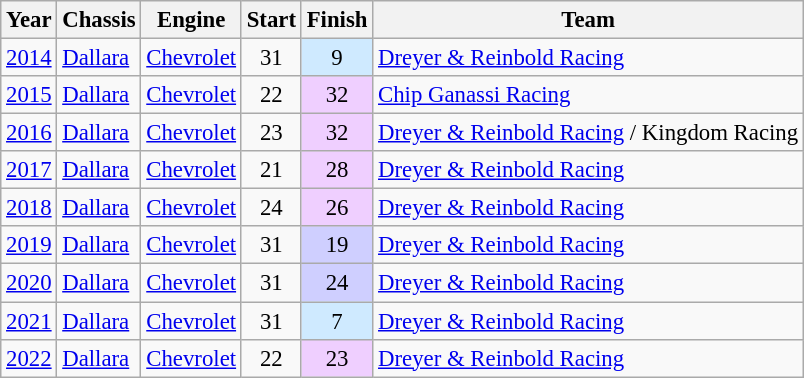<table class="wikitable" style="font-size: 95%;">
<tr>
<th>Year</th>
<th>Chassis</th>
<th>Engine</th>
<th>Start</th>
<th>Finish</th>
<th>Team</th>
</tr>
<tr>
<td><a href='#'>2014</a></td>
<td><a href='#'>Dallara</a></td>
<td><a href='#'>Chevrolet</a></td>
<td align=center>31</td>
<td style="text-align:center; background:#CFEAFF;">9</td>
<td><a href='#'>Dreyer & Reinbold Racing</a></td>
</tr>
<tr>
<td><a href='#'>2015</a></td>
<td><a href='#'>Dallara</a></td>
<td><a href='#'>Chevrolet</a></td>
<td align=center>22</td>
<td style="text-align:center; background:#EFCFFF;">32</td>
<td><a href='#'>Chip Ganassi Racing</a></td>
</tr>
<tr>
<td><a href='#'>2016</a></td>
<td><a href='#'>Dallara</a></td>
<td><a href='#'>Chevrolet</a></td>
<td align=center>23</td>
<td style="text-align:center; background:#EFCFFF;">32</td>
<td><a href='#'>Dreyer & Reinbold Racing</a> / Kingdom Racing</td>
</tr>
<tr>
<td><a href='#'>2017</a></td>
<td><a href='#'>Dallara</a></td>
<td><a href='#'>Chevrolet</a></td>
<td align=center>21</td>
<td style="text-align:center; background:#EFCFFF;">28</td>
<td><a href='#'>Dreyer & Reinbold Racing</a></td>
</tr>
<tr>
<td><a href='#'>2018</a></td>
<td><a href='#'>Dallara</a></td>
<td><a href='#'>Chevrolet</a></td>
<td align=center>24</td>
<td style="text-align:center; background:#EFCFFF;">26</td>
<td><a href='#'>Dreyer & Reinbold Racing</a></td>
</tr>
<tr>
<td><a href='#'>2019</a></td>
<td><a href='#'>Dallara</a></td>
<td><a href='#'>Chevrolet</a></td>
<td align=center>31</td>
<td style="text-align:center; background:#CFCFFF;">19</td>
<td><a href='#'>Dreyer & Reinbold Racing</a></td>
</tr>
<tr>
<td><a href='#'>2020</a></td>
<td><a href='#'>Dallara</a></td>
<td><a href='#'>Chevrolet</a></td>
<td align=center>31</td>
<td style="text-align:center; background:#CFCFFF;">24</td>
<td><a href='#'>Dreyer & Reinbold Racing</a></td>
</tr>
<tr>
<td><a href='#'>2021</a></td>
<td><a href='#'>Dallara</a></td>
<td><a href='#'>Chevrolet</a></td>
<td align=center>31</td>
<td style="text-align:center; background:#CFEAFF;">7</td>
<td><a href='#'>Dreyer & Reinbold Racing</a></td>
</tr>
<tr>
<td><a href='#'>2022</a></td>
<td><a href='#'>Dallara</a></td>
<td><a href='#'>Chevrolet</a></td>
<td align=center>22</td>
<td style="text-align:center; background:#EFCFFF;">23</td>
<td><a href='#'>Dreyer & Reinbold Racing</a></td>
</tr>
</table>
